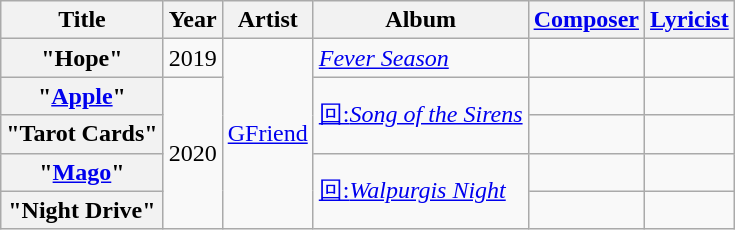<table class="wikitable plainrowheaders">
<tr>
<th scope="col">Title</th>
<th scope="col">Year</th>
<th scope="col">Artist</th>
<th scope="col">Album</th>
<th scope="col"><a href='#'>Composer</a></th>
<th scope="col"><a href='#'>Lyricist</a></th>
</tr>
<tr>
<th scope="row">"Hope"</th>
<td style="text-align:center">2019</td>
<td rowspan="5"><a href='#'>GFriend</a></td>
<td><em><a href='#'>Fever Season</a></em></td>
<td></td>
<td></td>
</tr>
<tr>
<th scope="row">"<a href='#'>Apple</a>"</th>
<td rowspan="4" style="text-align:center">2020</td>
<td rowspan="2"><a href='#'>回:<em>Song of the Sirens</em></a></td>
<td></td>
<td></td>
</tr>
<tr>
<th scope="row">"Tarot Cards"</th>
<td></td>
<td></td>
</tr>
<tr>
<th scope="row">"<a href='#'>Mago</a>"</th>
<td rowspan="2"><a href='#'>回:<em>Walpurgis Night</em></a></td>
<td></td>
<td></td>
</tr>
<tr>
<th scope="row">"Night Drive"</th>
<td></td>
<td></td>
</tr>
</table>
